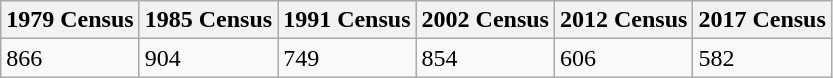<table class="wikitable">
<tr>
<th>1979 Census</th>
<th>1985 Census</th>
<th>1991 Census</th>
<th>2002 Census</th>
<th>2012 Census</th>
<th>2017 Census</th>
</tr>
<tr>
<td>866</td>
<td>904</td>
<td>749</td>
<td>854</td>
<td>606</td>
<td>582</td>
</tr>
</table>
